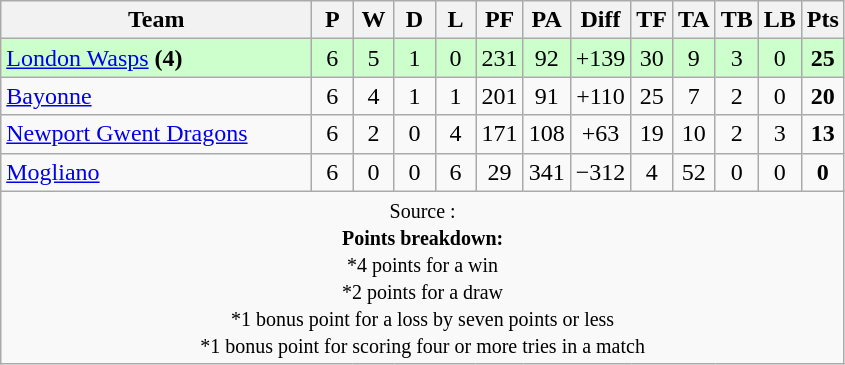<table class="wikitable" style="text-align: center;">
<tr>
<th style="width:200px;">Team</th>
<th width="20">P</th>
<th width="20">W</th>
<th width="20">D</th>
<th width="20">L</th>
<th width="20">PF</th>
<th width="20">PA</th>
<th width="20">Diff</th>
<th width="20">TF</th>
<th width="20">TA</th>
<th width="20">TB</th>
<th width="20">LB</th>
<th width="20">Pts</th>
</tr>
<tr bgcolor="#ccffcc">
<td align=left> <a href='#'>London Wasps</a> <strong>(4)</strong></td>
<td>6</td>
<td>5</td>
<td>1</td>
<td>0</td>
<td>231</td>
<td>92</td>
<td>+139</td>
<td>30</td>
<td>9</td>
<td>3</td>
<td>0</td>
<td><strong>25</strong></td>
</tr>
<tr>
<td align=left> <a href='#'>Bayonne</a></td>
<td>6</td>
<td>4</td>
<td>1</td>
<td>1</td>
<td>201</td>
<td>91</td>
<td>+110</td>
<td>25</td>
<td>7</td>
<td>2</td>
<td>0</td>
<td><strong>20</strong></td>
</tr>
<tr>
<td align=left> <a href='#'>Newport Gwent Dragons</a></td>
<td>6</td>
<td>2</td>
<td>0</td>
<td>4</td>
<td>171</td>
<td>108</td>
<td>+63</td>
<td>19</td>
<td>10</td>
<td>2</td>
<td>3</td>
<td><strong>13</strong></td>
</tr>
<tr>
<td align=left> <a href='#'>Mogliano</a></td>
<td>6</td>
<td>0</td>
<td>0</td>
<td>6</td>
<td>29</td>
<td>341</td>
<td>−312</td>
<td>4</td>
<td>52</td>
<td>0</td>
<td>0</td>
<td><strong>0</strong></td>
</tr>
<tr |align=left|>
<td colspan="14" style="border:0px"><small>Source :  <br><strong>Points breakdown:</strong><br>*4 points for a win<br>*2 points for a draw<br>*1 bonus point for a loss by seven points or less<br>*1 bonus point for scoring four or more tries in a match</small></td>
</tr>
</table>
